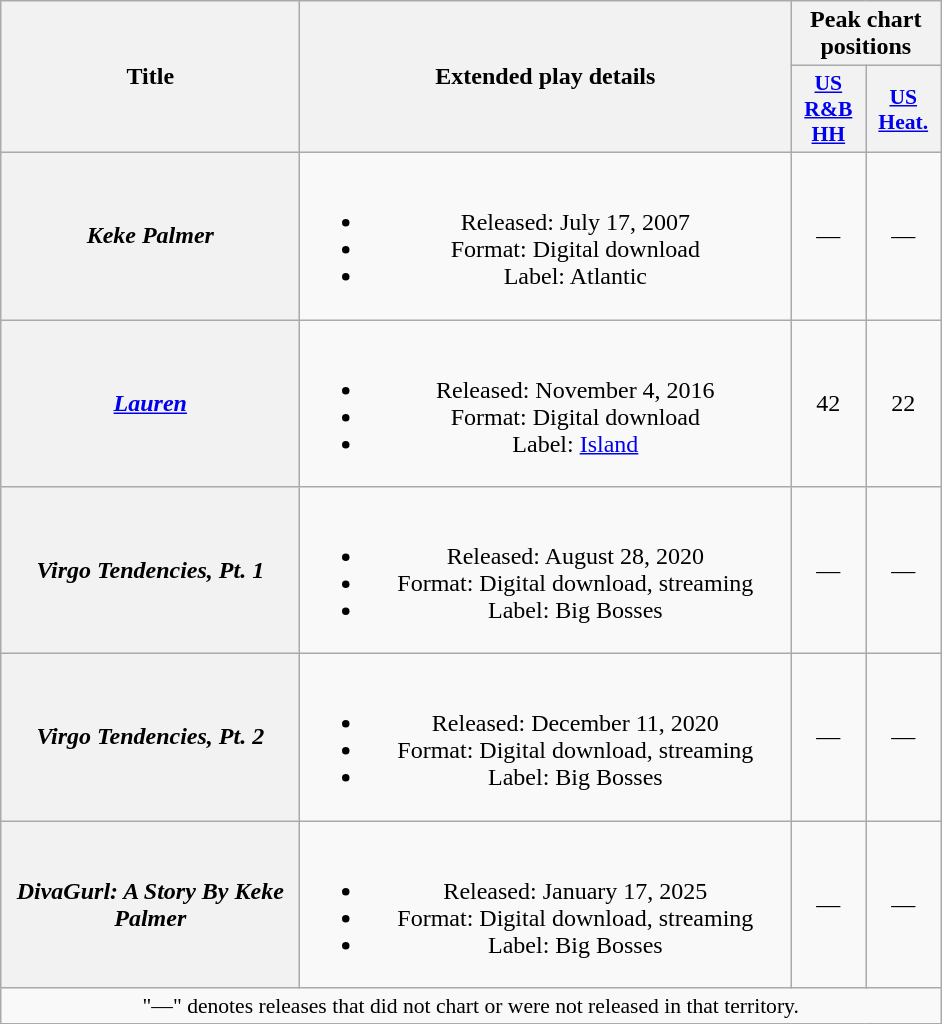<table class="wikitable plainrowheaders" style="text-align:center;">
<tr>
<th scope="col" rowspan="2" style="width:12em;">Title</th>
<th scope="col" rowspan="2" style="width:20em;">Extended play details</th>
<th scope="col" colspan="2">Peak chart positions</th>
</tr>
<tr>
<th scope="col" style="width:3em;font-size:90%;"><a href='#'>US<br>R&B HH</a><br></th>
<th scope="col" style="width:3em;font-size:90%;"><a href='#'>US<br>Heat.</a><br></th>
</tr>
<tr>
<th scope="row"><em>Keke Palmer</em></th>
<td><br><ul><li>Released: July 17, 2007</li><li>Format: Digital download</li><li>Label: Atlantic</li></ul></td>
<td>—</td>
<td>—</td>
</tr>
<tr>
<th scope="row"><em><a href='#'>Lauren</a></em></th>
<td><br><ul><li>Released: November 4, 2016</li><li>Format: Digital download</li><li>Label: <a href='#'>Island</a></li></ul></td>
<td>42</td>
<td>22</td>
</tr>
<tr>
<th scope="row"><em>Virgo Tendencies, Pt. 1</em></th>
<td><br><ul><li>Released: August 28, 2020</li><li>Format: Digital download, streaming</li><li>Label: Big Bosses</li></ul></td>
<td>—</td>
<td>—</td>
</tr>
<tr>
<th scope="row"><em>Virgo Tendencies, Pt. 2</em></th>
<td><br><ul><li>Released: December 11, 2020</li><li>Format: Digital download, streaming</li><li>Label: Big Bosses</li></ul></td>
<td>—</td>
<td>—</td>
</tr>
<tr>
<th scope="row"><em>DivaGurl: A Story By Keke Palmer</em></th>
<td><br><ul><li>Released: January 17, 2025</li><li>Format: Digital download, streaming</li><li>Label: Big Bosses</li></ul></td>
<td>—</td>
<td>—</td>
</tr>
<tr>
<td colspan="4" style="text-align:center; font-size:90%;">"—" denotes releases that did not chart or were not released in that territory.</td>
</tr>
</table>
